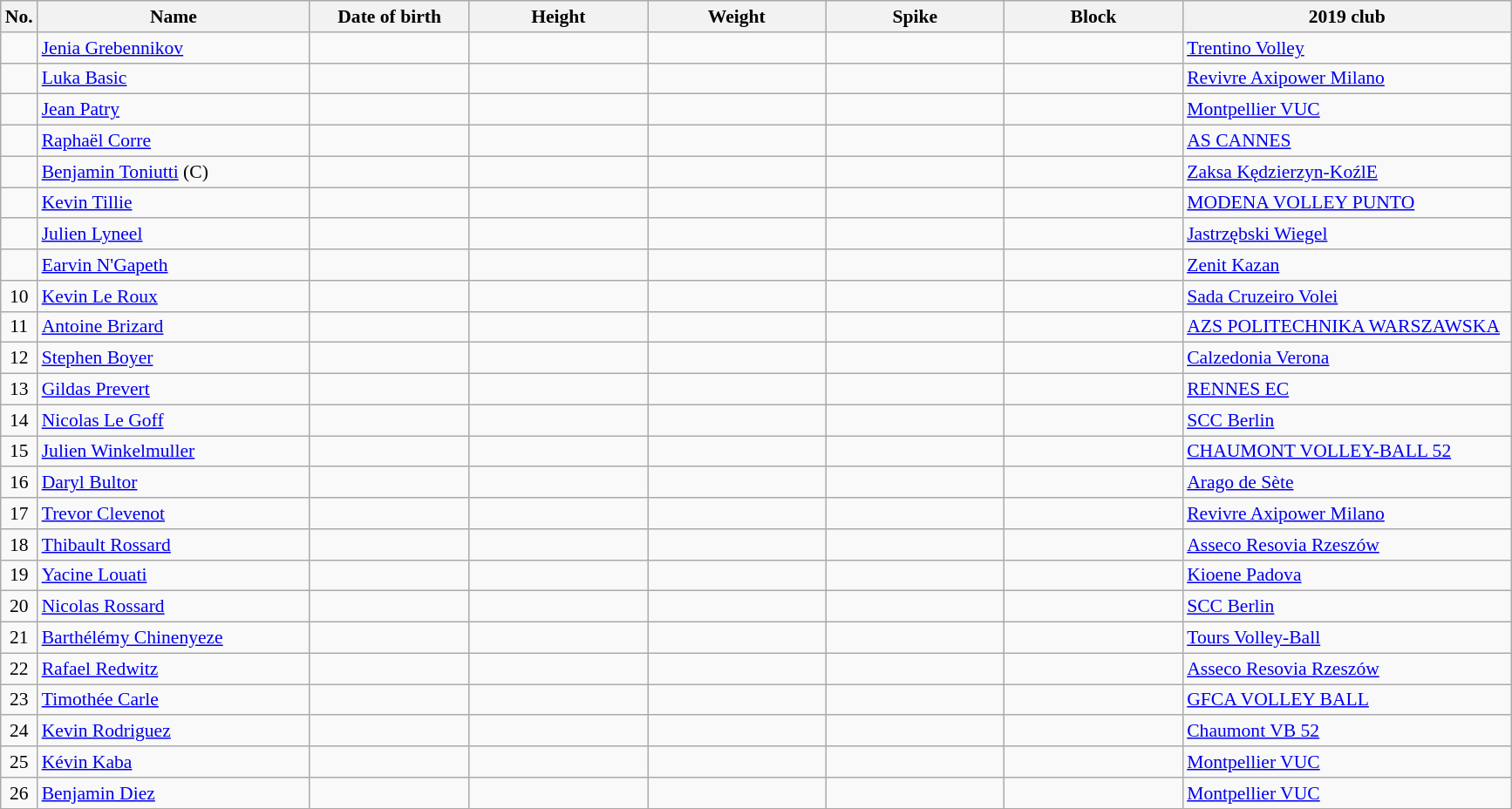<table class="wikitable sortable" style="font-size:90%; text-align:center;">
<tr>
<th>No.</th>
<th style="width:14em">Name</th>
<th style="width:8em">Date of birth</th>
<th style="width:9em">Height</th>
<th style="width:9em">Weight</th>
<th style="width:9em">Spike</th>
<th style="width:9em">Block</th>
<th style="width:17em">2019 club</th>
</tr>
<tr>
<td></td>
<td align=left><a href='#'>Jenia Grebennikov</a></td>
<td align=right></td>
<td></td>
<td></td>
<td></td>
<td></td>
<td align=left> <a href='#'>Trentino Volley</a></td>
</tr>
<tr>
<td></td>
<td align=left><a href='#'>Luka Basic</a></td>
<td align=right></td>
<td></td>
<td></td>
<td></td>
<td></td>
<td align=left> <a href='#'>Revivre Axipower Milano</a></td>
</tr>
<tr>
<td></td>
<td align=left><a href='#'>Jean Patry</a></td>
<td align=right></td>
<td></td>
<td></td>
<td></td>
<td></td>
<td align=left> <a href='#'>Montpellier VUC</a></td>
</tr>
<tr>
<td></td>
<td align=left><a href='#'>Raphaël Corre</a></td>
<td align=right></td>
<td></td>
<td></td>
<td></td>
<td></td>
<td align=left> <a href='#'>AS CANNES</a></td>
</tr>
<tr>
<td></td>
<td align=left><a href='#'>Benjamin Toniutti</a> (C)</td>
<td align="right"></td>
<td></td>
<td></td>
<td></td>
<td></td>
<td align=left> <a href='#'>Zaksa Kędzierzyn-KoźlE</a></td>
</tr>
<tr>
<td></td>
<td align=left><a href='#'>Kevin Tillie</a></td>
<td align=right></td>
<td></td>
<td></td>
<td></td>
<td></td>
<td align=left> <a href='#'>MODENA VOLLEY PUNTO</a></td>
</tr>
<tr>
<td></td>
<td align=left><a href='#'>Julien Lyneel</a></td>
<td align=right></td>
<td></td>
<td></td>
<td></td>
<td></td>
<td align=left> <a href='#'>Jastrzębski Wiegel</a></td>
</tr>
<tr>
<td></td>
<td align=left><a href='#'>Earvin N'Gapeth</a></td>
<td align=right></td>
<td></td>
<td></td>
<td></td>
<td></td>
<td align=left> <a href='#'>Zenit Kazan</a></td>
</tr>
<tr>
<td>10</td>
<td align=left><a href='#'>Kevin Le Roux</a></td>
<td align=right></td>
<td></td>
<td></td>
<td></td>
<td></td>
<td align=left> <a href='#'>Sada Cruzeiro Volei</a></td>
</tr>
<tr>
<td>11</td>
<td align=left><a href='#'>Antoine Brizard</a></td>
<td align=right></td>
<td></td>
<td></td>
<td></td>
<td></td>
<td align=left> <a href='#'>AZS POLITECHNIKA WARSZAWSKA</a></td>
</tr>
<tr>
<td>12</td>
<td align=left><a href='#'>Stephen Boyer</a></td>
<td align=right></td>
<td></td>
<td></td>
<td></td>
<td></td>
<td align=left> <a href='#'>Calzedonia Verona</a></td>
</tr>
<tr>
<td>13</td>
<td align=left><a href='#'>Gildas Prevert</a></td>
<td align=right></td>
<td></td>
<td></td>
<td></td>
<td></td>
<td align=left> <a href='#'>RENNES EC</a></td>
</tr>
<tr>
<td>14</td>
<td align=left><a href='#'>Nicolas Le Goff</a></td>
<td align=right></td>
<td></td>
<td></td>
<td></td>
<td></td>
<td align=left> <a href='#'>SCC Berlin</a></td>
</tr>
<tr>
<td>15</td>
<td align=left><a href='#'>Julien Winkelmuller</a></td>
<td align=right></td>
<td></td>
<td></td>
<td></td>
<td></td>
<td align=left> <a href='#'>CHAUMONT VOLLEY-BALL 52</a></td>
</tr>
<tr>
<td>16</td>
<td align=left><a href='#'>Daryl Bultor</a></td>
<td align=right></td>
<td></td>
<td></td>
<td></td>
<td></td>
<td align=left> <a href='#'>Arago de Sète</a></td>
</tr>
<tr>
<td>17</td>
<td align=left><a href='#'>Trevor Clevenot</a></td>
<td align=right></td>
<td></td>
<td></td>
<td></td>
<td></td>
<td align=left> <a href='#'>Revivre Axipower Milano</a></td>
</tr>
<tr>
<td>18</td>
<td align=left><a href='#'>Thibault Rossard</a></td>
<td align=right></td>
<td></td>
<td></td>
<td></td>
<td></td>
<td align=left> <a href='#'>Asseco Resovia Rzeszów</a></td>
</tr>
<tr>
<td>19</td>
<td align=left><a href='#'>Yacine Louati</a></td>
<td align=right></td>
<td></td>
<td></td>
<td></td>
<td></td>
<td align=left> <a href='#'>Kioene Padova</a></td>
</tr>
<tr>
<td>20</td>
<td align=left><a href='#'>Nicolas Rossard</a></td>
<td align=right></td>
<td></td>
<td></td>
<td></td>
<td></td>
<td align=left> <a href='#'>SCC Berlin</a></td>
</tr>
<tr>
<td>21</td>
<td align=left><a href='#'>Barthélémy Chinenyeze</a></td>
<td align=right></td>
<td></td>
<td></td>
<td></td>
<td></td>
<td align=left> <a href='#'>Tours Volley-Ball</a></td>
</tr>
<tr>
<td>22</td>
<td align=left><a href='#'>Rafael Redwitz</a></td>
<td align=right></td>
<td></td>
<td></td>
<td></td>
<td></td>
<td align=left> <a href='#'>Asseco Resovia Rzeszów</a></td>
</tr>
<tr>
<td>23</td>
<td align=left><a href='#'>Timothée Carle</a></td>
<td align=right></td>
<td></td>
<td></td>
<td></td>
<td></td>
<td align=left> <a href='#'>GFCA VOLLEY BALL</a></td>
</tr>
<tr>
<td>24</td>
<td align=left><a href='#'>Kevin Rodriguez</a></td>
<td align=right></td>
<td></td>
<td></td>
<td></td>
<td></td>
<td align=left> <a href='#'>Chaumont VB 52</a></td>
</tr>
<tr>
<td>25</td>
<td align=left><a href='#'>Kévin Kaba</a></td>
<td align=right></td>
<td></td>
<td></td>
<td></td>
<td></td>
<td align=left> <a href='#'>Montpellier VUC</a></td>
</tr>
<tr>
<td>26</td>
<td align=left><a href='#'>Benjamin Diez</a></td>
<td align=right></td>
<td></td>
<td></td>
<td></td>
<td></td>
<td align=left> <a href='#'>Montpellier VUC</a></td>
</tr>
</table>
